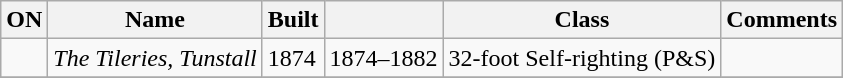<table class="wikitable">
<tr>
<th>ON</th>
<th>Name</th>
<th>Built</th>
<th></th>
<th>Class</th>
<th>Comments</th>
</tr>
<tr>
<td></td>
<td><em>The Tileries, Tunstall</em></td>
<td>1874</td>
<td>1874–1882</td>
<td>32-foot Self-righting (P&S)</td>
<td></td>
</tr>
<tr>
</tr>
</table>
